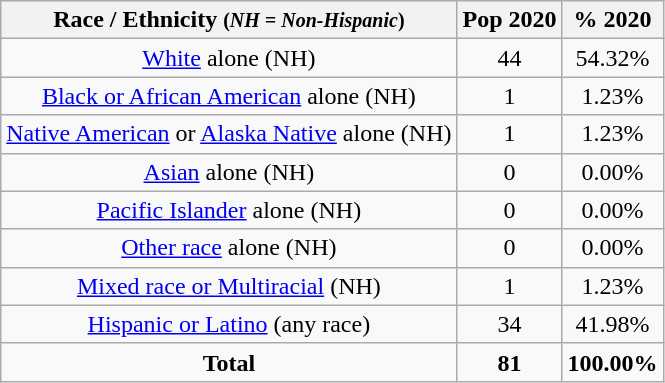<table class="wikitable" style="text-align:center;">
<tr>
<th>Race / Ethnicity <small>(<em>NH = Non-Hispanic</em>)</small></th>
<th>Pop 2020</th>
<th>% 2020</th>
</tr>
<tr>
<td><a href='#'>White</a> alone (NH)</td>
<td>44</td>
<td>54.32%</td>
</tr>
<tr>
<td><a href='#'>Black or African American</a> alone (NH)</td>
<td>1</td>
<td>1.23%</td>
</tr>
<tr>
<td><a href='#'>Native American</a> or <a href='#'>Alaska Native</a> alone (NH)</td>
<td>1</td>
<td>1.23%</td>
</tr>
<tr>
<td><a href='#'>Asian</a> alone (NH)</td>
<td>0</td>
<td>0.00%</td>
</tr>
<tr>
<td><a href='#'>Pacific Islander</a> alone (NH)</td>
<td>0</td>
<td>0.00%</td>
</tr>
<tr>
<td><a href='#'>Other race</a> alone (NH)</td>
<td>0</td>
<td>0.00%</td>
</tr>
<tr>
<td><a href='#'>Mixed race or Multiracial</a> (NH)</td>
<td>1</td>
<td>1.23%</td>
</tr>
<tr>
<td><a href='#'>Hispanic or Latino</a> (any race)</td>
<td>34</td>
<td>41.98%</td>
</tr>
<tr>
<td><strong>Total</strong></td>
<td><strong>81</strong></td>
<td><strong>100.00%</strong></td>
</tr>
</table>
